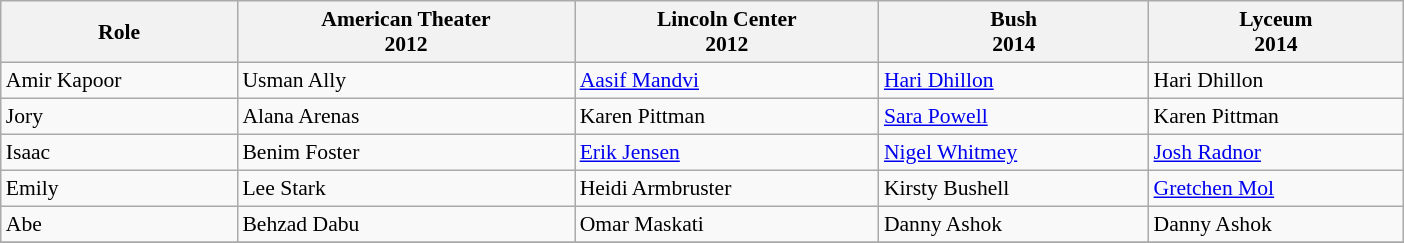<table class="wikitable" style="width: 65em; font-size: 90%; line-height: 1.2">
<tr>
<th>Role</th>
<th>American Theater<br>2012</th>
<th>Lincoln Center<br>2012</th>
<th>Bush<br>2014</th>
<th>Lyceum<br>2014</th>
</tr>
<tr>
<td>Amir Kapoor</td>
<td>Usman Ally</td>
<td><a href='#'>Aasif Mandvi</a></td>
<td><a href='#'>Hari Dhillon</a></td>
<td>Hari Dhillon</td>
</tr>
<tr>
<td>Jory</td>
<td>Alana Arenas</td>
<td>Karen Pittman</td>
<td><a href='#'>Sara Powell</a></td>
<td>Karen Pittman</td>
</tr>
<tr>
<td>Isaac</td>
<td>Benim Foster</td>
<td><a href='#'>Erik Jensen</a></td>
<td><a href='#'>Nigel Whitmey</a></td>
<td><a href='#'>Josh Radnor</a></td>
</tr>
<tr>
<td>Emily</td>
<td>Lee Stark</td>
<td>Heidi Armbruster</td>
<td>Kirsty Bushell</td>
<td><a href='#'>Gretchen Mol</a></td>
</tr>
<tr>
<td>Abe</td>
<td>Behzad Dabu</td>
<td>Omar Maskati</td>
<td>Danny Ashok</td>
<td>Danny Ashok</td>
</tr>
<tr>
</tr>
</table>
